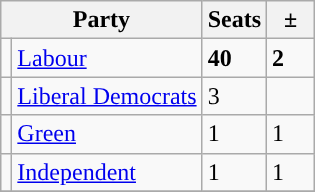<table class="wikitable">
<tr>
<th colspan="2">Party</th>
<th>Seats</th>
<th>  ±  </th>
</tr>
<tr>
<td style="background-color: "></td>
<td><a href='#'>Labour</a></td>
<td><strong>40</strong></td>
<td><strong>2</strong></td>
</tr>
<tr>
<td style="background-color: "></td>
<td><a href='#'>Liberal Democrats</a></td>
<td>3</td>
<td></td>
</tr>
<tr>
<td style="background-color: "></td>
<td><a href='#'>Green</a></td>
<td>1</td>
<td>1</td>
</tr>
<tr>
<td style="background-color: "></td>
<td><a href='#'>Independent</a></td>
<td>1</td>
<td>1</td>
</tr>
<tr>
</tr>
</table>
